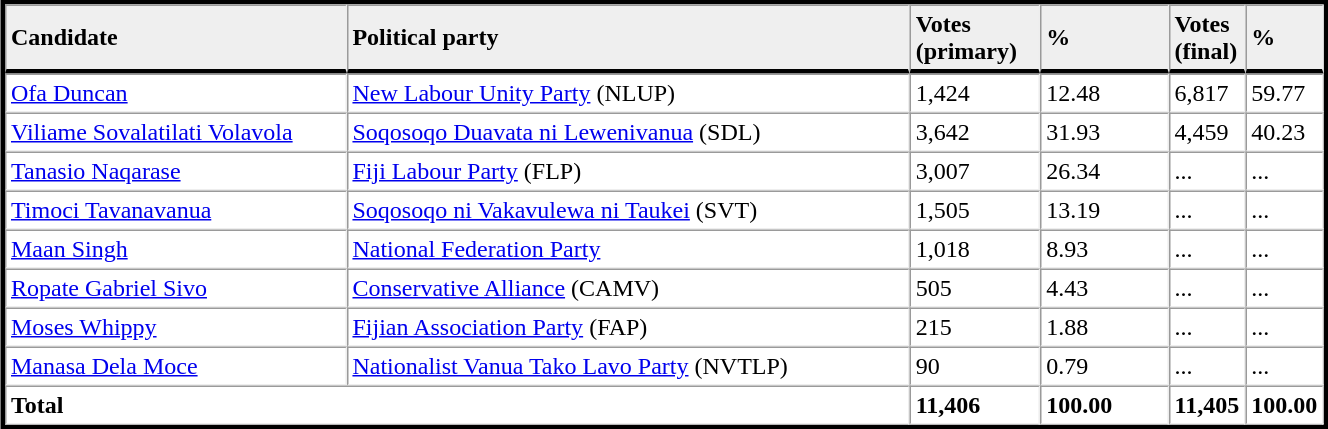<table table width="70%" border="1" align="center" cellpadding=3 cellspacing=0 style="margin:5px; border:3px solid;">
<tr>
<td td width="27%" style="border-bottom:3px solid; background:#efefef;"><strong>Candidate</strong></td>
<td td width="45%" style="border-bottom:3px solid; background:#efefef;"><strong>Political party</strong></td>
<td td width="10%" style="border-bottom:3px solid; background:#efefef;"><strong>Votes<br>(primary)</strong></td>
<td td width="10%" style="border-bottom:3px solid; background:#efefef;"><strong>%</strong></td>
<td td width="4%" style="border-bottom:3px solid; background:#efefef;"><strong>Votes<br>(final)</strong></td>
<td td width="4%" style="border-bottom:3px solid; background:#efefef;"><strong>%</strong></td>
</tr>
<tr>
<td><a href='#'>Ofa Duncan</a></td>
<td><a href='#'>New Labour Unity Party</a> (NLUP)</td>
<td>1,424</td>
<td>12.48</td>
<td>6,817</td>
<td>59.77</td>
</tr>
<tr>
<td><a href='#'>Viliame Sovalatilati Volavola</a></td>
<td><a href='#'>Soqosoqo Duavata ni Lewenivanua</a> (SDL)</td>
<td>3,642</td>
<td>31.93</td>
<td>4,459</td>
<td>40.23</td>
</tr>
<tr>
<td><a href='#'>Tanasio Naqarase</a></td>
<td><a href='#'>Fiji Labour Party</a> (FLP)</td>
<td>3,007</td>
<td>26.34</td>
<td>...</td>
<td>...</td>
</tr>
<tr>
<td><a href='#'>Timoci Tavanavanua</a></td>
<td><a href='#'>Soqosoqo ni Vakavulewa ni Taukei</a> (SVT)</td>
<td>1,505</td>
<td>13.19</td>
<td>...</td>
<td>...</td>
</tr>
<tr>
<td><a href='#'>Maan Singh</a></td>
<td><a href='#'>National Federation Party</a></td>
<td>1,018</td>
<td>8.93</td>
<td>...</td>
<td>...</td>
</tr>
<tr>
<td><a href='#'>Ropate Gabriel Sivo</a></td>
<td><a href='#'>Conservative Alliance</a> (CAMV)</td>
<td>505</td>
<td>4.43</td>
<td>...</td>
<td>...</td>
</tr>
<tr>
<td><a href='#'>Moses Whippy</a></td>
<td><a href='#'>Fijian Association Party</a> (FAP)</td>
<td>215</td>
<td>1.88</td>
<td>...</td>
<td>...</td>
</tr>
<tr>
<td><a href='#'>Manasa Dela Moce</a></td>
<td><a href='#'>Nationalist Vanua Tako Lavo Party</a> (NVTLP)</td>
<td>90</td>
<td>0.79</td>
<td>...</td>
<td>...</td>
</tr>
<tr>
<td colspan=2><strong>Total</strong></td>
<td><strong>11,406</strong></td>
<td><strong>100.00</strong></td>
<td><strong>11,405</strong></td>
<td><strong>100.00</strong></td>
</tr>
<tr>
</tr>
</table>
